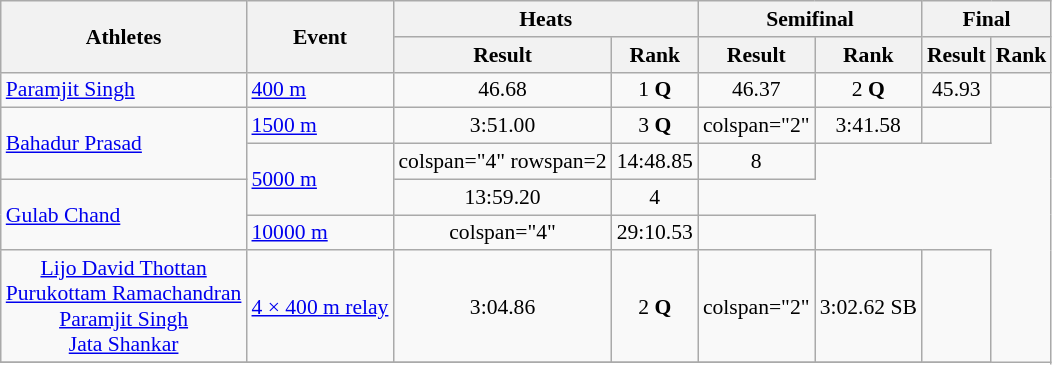<table class="wikitable" style="text-align:center; font-size:90%">
<tr>
<th rowspan=2>Athletes</th>
<th rowspan=2>Event</th>
<th colspan=2>Heats</th>
<th colspan=2>Semifinal</th>
<th colspan=2>Final</th>
</tr>
<tr>
<th>Result</th>
<th>Rank</th>
<th>Result</th>
<th>Rank</th>
<th>Result</th>
<th>Rank</th>
</tr>
<tr>
<td align=left><a href='#'>Paramjit Singh</a></td>
<td align=left><a href='#'>400 m</a></td>
<td>46.68</td>
<td>1 <strong>Q</strong></td>
<td>46.37</td>
<td>2 <strong>Q</strong></td>
<td>45.93</td>
<td></td>
</tr>
<tr>
<td align=left rowspan=2><a href='#'>Bahadur Prasad</a></td>
<td align=left><a href='#'>1500 m</a></td>
<td>3:51.00</td>
<td>3 <strong>Q</strong></td>
<td>colspan="2" </td>
<td>3:41.58</td>
<td></td>
</tr>
<tr>
<td align=left rowspan=2><a href='#'>5000 m</a></td>
<td>colspan="4" rowspan=2 </td>
<td>14:48.85</td>
<td>8</td>
</tr>
<tr>
<td align=left rowspan=2><a href='#'>Gulab Chand</a></td>
<td>13:59.20</td>
<td>4</td>
</tr>
<tr>
<td align=left><a href='#'>10000 m</a></td>
<td>colspan="4" </td>
<td>29:10.53</td>
<td></td>
</tr>
<tr>
<td><a href='#'>Lijo David Thottan</a><br> <a href='#'>Purukottam Ramachandran</a> <br><a href='#'>Paramjit Singh</a> <br><a href='#'>Jata Shankar</a></td>
<td><a href='#'>4 × 400 m relay</a></td>
<td>3:04.86</td>
<td>2 <strong>Q</strong></td>
<td>colspan="2" </td>
<td>3:02.62 SB</td>
<td></td>
</tr>
<tr>
</tr>
</table>
